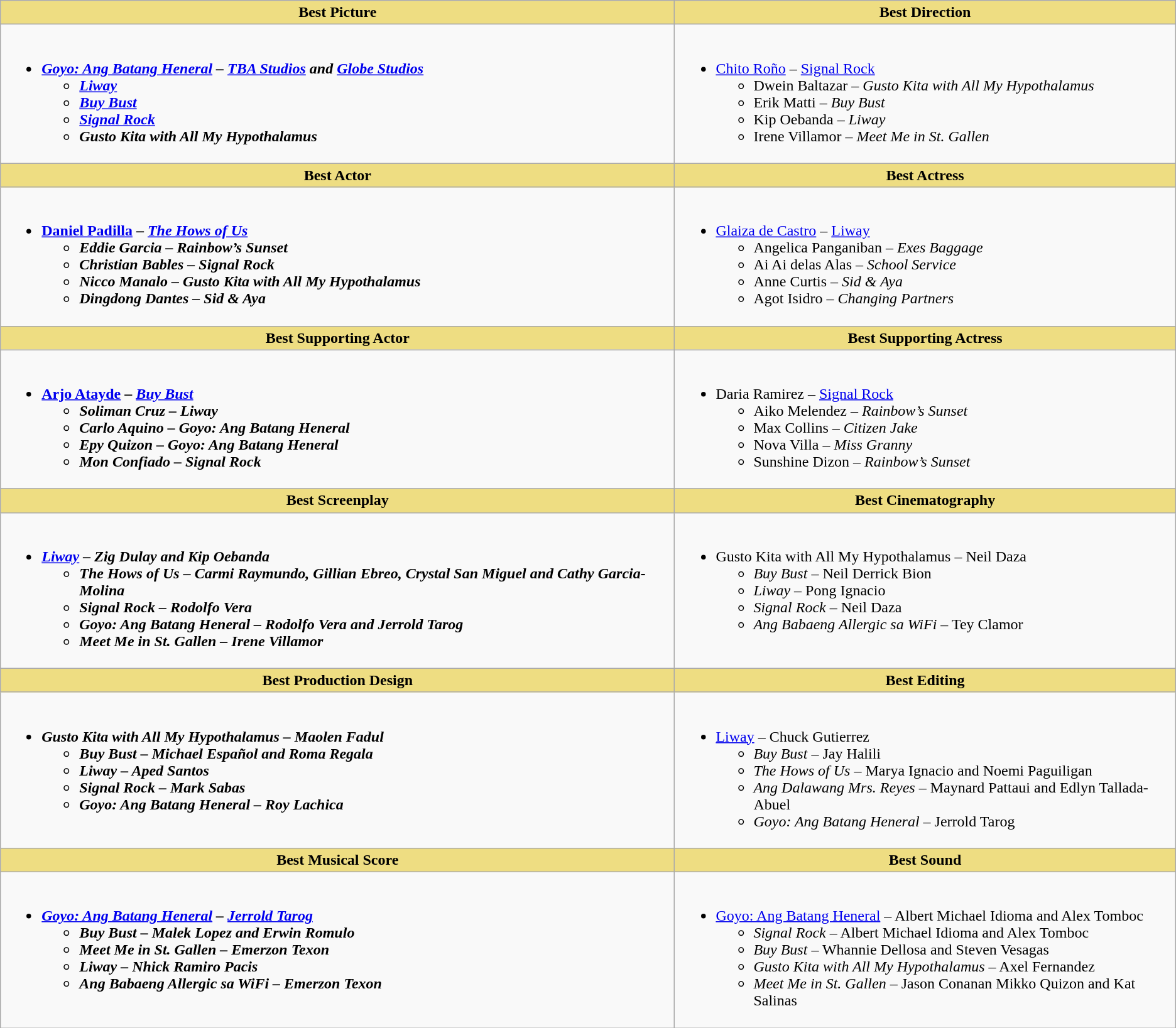<table class="wikitable">
<tr>
<th style="background:#EEDD82;">Best Picture</th>
<th style="background:#EEDD82;">Best Direction</th>
</tr>
<tr>
<td valign="top"><br><ul><li><strong><em><a href='#'>Goyo: Ang Batang Heneral</a><em> – <a href='#'>TBA Studios</a> and <a href='#'>Globe Studios</a><strong><ul><li></em><a href='#'>Liway</a><em></li><li></em><a href='#'>Buy Bust</a><em></li><li></em><a href='#'>Signal Rock</a><em></li><li></em>Gusto Kita with All My Hypothalamus<em></li></ul></li></ul></td>
<td valign="top"><br><ul><li></strong><a href='#'>Chito Roño</a> – </em><a href='#'>Signal Rock</a></em></strong><ul><li>Dwein Baltazar – <em>Gusto Kita with All My Hypothalamus</em></li><li>Erik Matti – <em>Buy Bust</em></li><li>Kip Oebanda – <em>Liway</em></li><li>Irene Villamor – <em>Meet Me in St. Gallen</em></li></ul></li></ul></td>
</tr>
<tr>
<th style="background:#EEDD82;">Best Actor</th>
<th style="background:#EEDD82;">Best Actress</th>
</tr>
<tr>
<td valign="top"><br><ul><li><strong><a href='#'>Daniel Padilla</a> – <em><a href='#'>The Hows of Us</a><strong><em><ul><li>Eddie Garcia – </em>Rainbow’s Sunset<em></li><li>Christian Bables – </em>Signal Rock<em></li><li>Nicco Manalo – </em>Gusto Kita with All My Hypothalamus<em></li><li>Dingdong Dantes – </em>Sid & Aya<em></li></ul></li></ul></td>
<td valign="top"><br><ul><li></strong><a href='#'>Glaiza de Castro</a> – </em><a href='#'>Liway</a></em></strong><ul><li>Angelica Panganiban – <em>Exes Baggage</em></li><li>Ai Ai delas Alas – <em>School Service</em></li><li>Anne Curtis – <em>Sid & Aya</em></li><li>Agot Isidro – <em>Changing Partners</em></li></ul></li></ul></td>
</tr>
<tr>
<th style="background:#EEDD82;">Best Supporting Actor</th>
<th style="background:#EEDD82;">Best Supporting Actress</th>
</tr>
<tr>
<td valign="top"><br><ul><li><strong><a href='#'>Arjo Atayde</a> – <em><a href='#'>Buy Bust</a><strong><em><ul><li>Soliman Cruz – </em>Liway<em></li><li>Carlo Aquino – </em>Goyo: Ang Batang Heneral<em></li><li>Epy Quizon – </em>Goyo: Ang Batang Heneral<em></li><li>Mon Confiado – </em>Signal Rock<em></li></ul></li></ul></td>
<td valign="top"><br><ul><li></strong>Daria Ramirez – </em><a href='#'>Signal Rock</a></em></strong><ul><li>Aiko Melendez – <em>Rainbow’s Sunset</em></li><li>Max Collins – <em>Citizen Jake</em></li><li>Nova Villa – <em>Miss Granny</em></li><li>Sunshine Dizon – <em>Rainbow’s Sunset</em></li></ul></li></ul></td>
</tr>
<tr>
<th style="background:#EEDD82;">Best Screenplay</th>
<th style="background:#EEDD82;">Best Cinematography</th>
</tr>
<tr>
<td valign="top"><br><ul><li><strong><em><a href='#'>Liway</a><em> – Zig Dulay and Kip Oebanda<strong><ul><li></em>The Hows of Us<em> – Carmi Raymundo, Gillian Ebreo, Crystal San Miguel and Cathy Garcia-Molina</li><li></em>Signal Rock<em> – Rodolfo Vera</li><li></em>Goyo: Ang Batang Heneral<em> – Rodolfo Vera and Jerrold Tarog</li><li></em>Meet Me in St. Gallen<em> – Irene Villamor</li></ul></li></ul></td>
<td valign="top"><br><ul><li></em></strong>Gusto Kita with All My Hypothalamus</em> – Neil Daza</strong><ul><li><em>Buy Bust</em> – Neil Derrick Bion</li><li><em>Liway</em> – Pong Ignacio</li><li><em>Signal Rock</em> – Neil Daza</li><li><em>Ang Babaeng Allergic sa WiFi</em> – Tey Clamor</li></ul></li></ul></td>
</tr>
<tr>
<th style="background:#EEDD82;">Best Production Design</th>
<th style="background:#EEDD82;">Best Editing</th>
</tr>
<tr>
<td valign="top"><br><ul><li><strong><em>Gusto Kita with All My Hypothalamus<em> – Maolen Fadul<strong><ul><li></em>Buy Bust<em> – Michael Español and Roma Regala</li><li></em>Liway<em> – Aped Santos</li><li></em>Signal Rock<em> – Mark Sabas</li><li></em>Goyo: Ang Batang Heneral<em> – Roy Lachica</li></ul></li></ul></td>
<td valign="top"><br><ul><li></em></strong><a href='#'>Liway</a></em> – Chuck Gutierrez</strong><ul><li><em>Buy Bust</em> – Jay Halili</li><li><em>The Hows of Us</em> – Marya Ignacio and Noemi Paguiligan</li><li><em>Ang Dalawang Mrs. Reyes</em> – Maynard Pattaui and Edlyn Tallada-Abuel</li><li><em>Goyo: Ang Batang Heneral</em> – Jerrold Tarog</li></ul></li></ul></td>
</tr>
<tr>
<th style="background:#EEDD82;">Best Musical Score</th>
<th style="background:#EEDD82;">Best Sound</th>
</tr>
<tr>
<td valign="top"><br><ul><li><strong><em><a href='#'>Goyo: Ang Batang Heneral</a><em> – <a href='#'>Jerrold Tarog</a><strong><ul><li></em>Buy Bust<em> – Malek Lopez and Erwin Romulo</li><li></em>Meet Me in St. Gallen<em> – Emerzon Texon</li><li></em>Liway<em> – Nhick Ramiro Pacis</li><li></em>Ang Babaeng Allergic sa WiFi<em> – Emerzon Texon</li></ul></li></ul></td>
<td valign="top"><br><ul><li></em></strong><a href='#'>Goyo: Ang Batang Heneral</a></em> – Albert Michael Idioma and Alex Tomboc</strong><ul><li><em>Signal Rock</em> – Albert Michael Idioma and Alex Tomboc</li><li><em>Buy Bust</em> – Whannie Dellosa and Steven Vesagas</li><li><em>Gusto Kita with All My Hypothalamus</em> – Axel Fernandez</li><li><em>Meet Me in St. Gallen</em> – Jason Conanan Mikko Quizon and Kat Salinas</li></ul></li></ul></td>
</tr>
</table>
